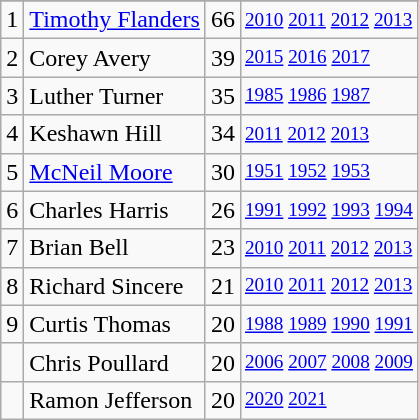<table class="wikitable">
<tr>
</tr>
<tr>
<td>1</td>
<td><a href='#'>Timothy Flanders</a></td>
<td>66</td>
<td style="font-size:80%;"><a href='#'>2010</a> <a href='#'>2011</a> <a href='#'>2012</a> <a href='#'>2013</a></td>
</tr>
<tr>
<td>2</td>
<td>Corey Avery</td>
<td>39</td>
<td style="font-size:80%;"><a href='#'>2015</a> <a href='#'>2016</a> <a href='#'>2017</a></td>
</tr>
<tr>
<td>3</td>
<td>Luther Turner</td>
<td>35</td>
<td style="font-size:80%;"><a href='#'>1985</a> <a href='#'>1986</a> <a href='#'>1987</a></td>
</tr>
<tr>
<td>4</td>
<td>Keshawn Hill</td>
<td>34</td>
<td style="font-size:80%;"><a href='#'>2011</a> <a href='#'>2012</a> <a href='#'>2013</a></td>
</tr>
<tr>
<td>5</td>
<td><a href='#'>McNeil Moore</a></td>
<td>30</td>
<td style="font-size:80%;"><a href='#'>1951</a> <a href='#'>1952</a> <a href='#'>1953</a></td>
</tr>
<tr>
<td>6</td>
<td>Charles Harris</td>
<td>26</td>
<td style="font-size:80%;"><a href='#'>1991</a> <a href='#'>1992</a> <a href='#'>1993</a> <a href='#'>1994</a></td>
</tr>
<tr>
<td>7</td>
<td>Brian Bell</td>
<td>23</td>
<td style="font-size:80%;"><a href='#'>2010</a> <a href='#'>2011</a> <a href='#'>2012</a> <a href='#'>2013</a></td>
</tr>
<tr>
<td>8</td>
<td>Richard Sincere</td>
<td>21</td>
<td style="font-size:80%;"><a href='#'>2010</a> <a href='#'>2011</a> <a href='#'>2012</a> <a href='#'>2013</a></td>
</tr>
<tr>
<td>9</td>
<td>Curtis Thomas</td>
<td>20</td>
<td style="font-size:80%;"><a href='#'>1988</a> <a href='#'>1989</a> <a href='#'>1990</a> <a href='#'>1991</a></td>
</tr>
<tr>
<td></td>
<td>Chris Poullard</td>
<td>20</td>
<td style="font-size:80%;"><a href='#'>2006</a> <a href='#'>2007</a> <a href='#'>2008</a> <a href='#'>2009</a></td>
</tr>
<tr>
<td></td>
<td>Ramon Jefferson</td>
<td>20</td>
<td style="font-size:80%;"><a href='#'>2020</a> <a href='#'>2021</a></td>
</tr>
</table>
